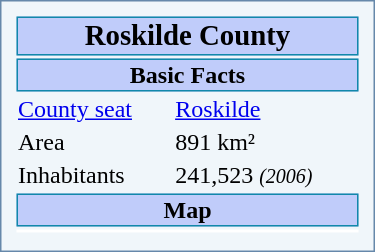<table colspan="4" width=250 style="border: 1px solid #6688AA; background-color:#f0f6fa; margin:0.5em; padding:0.5em; float:right" valign="top" |>
<tr>
<td style="border: 1px solid #1188AA; background-color:#c0ccfa" align="center" colspan="2"><big><strong>Roskilde County</strong></big><br></td>
</tr>
<tr>
<td style="border: 1px solid #1188AA; background-color:#c0ccfa" align="center" colspan="2"><strong>Basic Facts</strong></td>
</tr>
<tr>
<td><a href='#'>County seat</a></td>
<td><a href='#'>Roskilde</a></td>
</tr>
<tr>
<td>Area</td>
<td>891 km²</td>
</tr>
<tr>
<td>Inhabitants</td>
<td>241,523 <small><em>(2006)</em></small></td>
</tr>
<tr>
<td style="border: 1px solid #1188AA; background-color:#c0ccfa" align="center" colspan="2"><strong>Map</strong></td>
</tr>
<tr>
<td bgcolor=#FFFFFF align="center" colspan="2"></td>
</tr>
<tr>
</tr>
</table>
